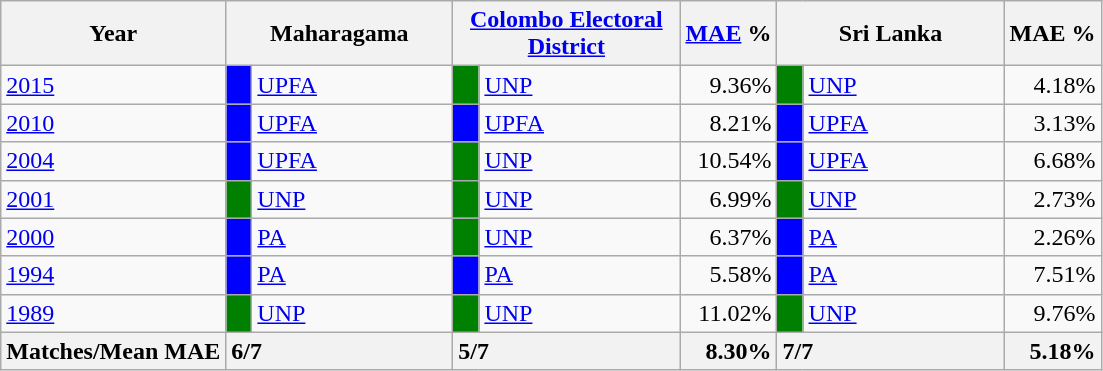<table class="wikitable">
<tr>
<th>Year</th>
<th colspan="2" width="144px">Maharagama</th>
<th colspan="2" width="144px"><a href='#'>Colombo Electoral District</a></th>
<th><a href='#'>MAE</a> %</th>
<th colspan="2" width="144px">Sri Lanka</th>
<th>MAE %</th>
</tr>
<tr>
<td><a href='#'>2015</a></td>
<td style="background-color:blue;" width="10px"></td>
<td style="text-align:left;"><a href='#'>UPFA</a></td>
<td style="background-color:green;" width="10px"></td>
<td style="text-align:left;"><a href='#'>UNP</a></td>
<td style="text-align:right;">9.36%</td>
<td style="background-color:green;" width="10px"></td>
<td style="text-align:left;"><a href='#'>UNP</a></td>
<td style="text-align:right;">4.18%</td>
</tr>
<tr>
<td><a href='#'>2010</a></td>
<td style="background-color:blue;" width="10px"></td>
<td style="text-align:left;"><a href='#'>UPFA</a></td>
<td style="background-color:blue;" width="10px"></td>
<td style="text-align:left;"><a href='#'>UPFA</a></td>
<td style="text-align:right;">8.21%</td>
<td style="background-color:blue;" width="10px"></td>
<td style="text-align:left;"><a href='#'>UPFA</a></td>
<td style="text-align:right;">3.13%</td>
</tr>
<tr>
<td><a href='#'>2004</a></td>
<td style="background-color:blue;" width="10px"></td>
<td style="text-align:left;"><a href='#'>UPFA</a></td>
<td style="background-color:green;" width="10px"></td>
<td style="text-align:left;"><a href='#'>UNP</a></td>
<td style="text-align:right;">10.54%</td>
<td style="background-color:blue;" width="10px"></td>
<td style="text-align:left;"><a href='#'>UPFA</a></td>
<td style="text-align:right;">6.68%</td>
</tr>
<tr>
<td><a href='#'>2001</a></td>
<td style="background-color:green;" width="10px"></td>
<td style="text-align:left;"><a href='#'>UNP</a></td>
<td style="background-color:green;" width="10px"></td>
<td style="text-align:left;"><a href='#'>UNP</a></td>
<td style="text-align:right;">6.99%</td>
<td style="background-color:green;" width="10px"></td>
<td style="text-align:left;"><a href='#'>UNP</a></td>
<td style="text-align:right;">2.73%</td>
</tr>
<tr>
<td><a href='#'>2000</a></td>
<td style="background-color:blue;" width="10px"></td>
<td style="text-align:left;"><a href='#'>PA</a></td>
<td style="background-color:green;" width="10px"></td>
<td style="text-align:left;"><a href='#'>UNP</a></td>
<td style="text-align:right;">6.37%</td>
<td style="background-color:blue;" width="10px"></td>
<td style="text-align:left;"><a href='#'>PA</a></td>
<td style="text-align:right;">2.26%</td>
</tr>
<tr>
<td><a href='#'>1994</a></td>
<td style="background-color:blue;" width="10px"></td>
<td style="text-align:left;"><a href='#'>PA</a></td>
<td style="background-color:blue;" width="10px"></td>
<td style="text-align:left;"><a href='#'>PA</a></td>
<td style="text-align:right;">5.58%</td>
<td style="background-color:blue;" width="10px"></td>
<td style="text-align:left;"><a href='#'>PA</a></td>
<td style="text-align:right;">7.51%</td>
</tr>
<tr>
<td><a href='#'>1989</a></td>
<td style="background-color:green;" width="10px"></td>
<td style="text-align:left;"><a href='#'>UNP</a></td>
<td style="background-color:green;" width="10px"></td>
<td style="text-align:left;"><a href='#'>UNP</a></td>
<td style="text-align:right;">11.02%</td>
<td style="background-color:green;" width="10px"></td>
<td style="text-align:left;"><a href='#'>UNP</a></td>
<td style="text-align:right;">9.76%</td>
</tr>
<tr>
<th>Matches/Mean MAE</th>
<th style="text-align:left;"colspan="2" width="144px">6/7</th>
<th style="text-align:left;"colspan="2" width="144px">5/7</th>
<th style="text-align:right;">8.30%</th>
<th style="text-align:left;"colspan="2" width="144px">7/7</th>
<th style="text-align:right;">5.18%</th>
</tr>
</table>
